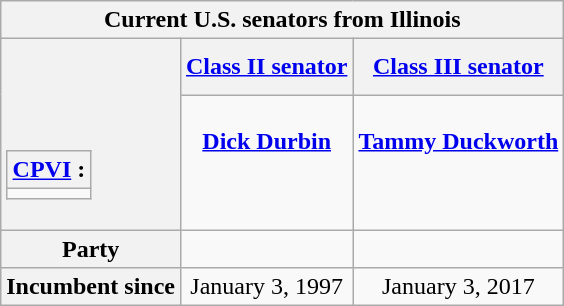<table class="wikitable floatright" style="text-align: center;">
<tr>
<th colspan=3>Current U.S. senators from Illinois</th>
</tr>
<tr>
<th rowspan=2><br><br><br><table class="wikitable">
<tr>
<th><a href='#'>CPVI</a> :</th>
</tr>
<tr>
<td></td>
</tr>
</table>
</th>
<th><a href='#'>Class II senator</a></th>
<th><a href='#'>Class III senator</a></th>
</tr>
<tr style="vertical-align: top;">
<td><br><strong><a href='#'>Dick Durbin</a></strong><br><br></td>
<td><br><strong><a href='#'>Tammy Duckworth</a></strong><br><br></td>
</tr>
<tr>
<th>Party</th>
<td></td>
<td></td>
</tr>
<tr>
<th>Incumbent since</th>
<td>January 3, 1997</td>
<td>January 3, 2017</td>
</tr>
</table>
